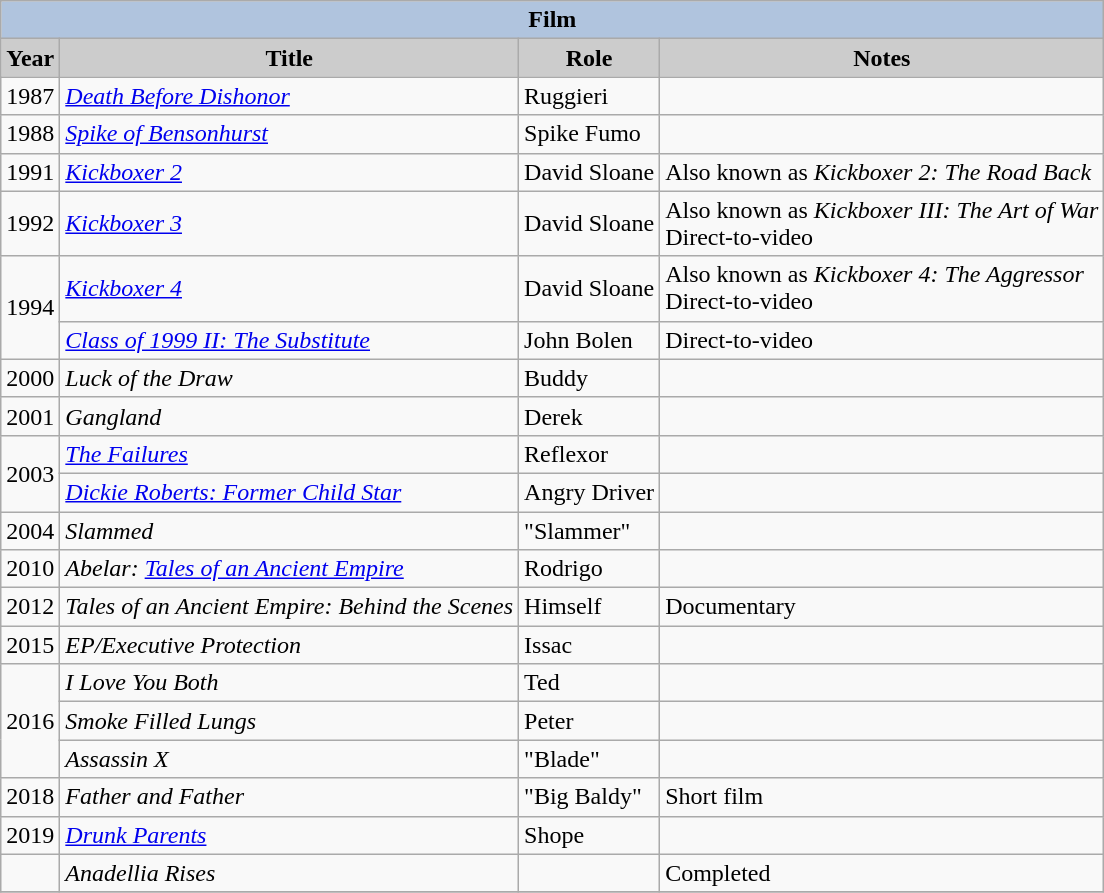<table class="wikitable">
<tr>
<th colspan=4 style="background:#B0C4DE;">Film</th>
</tr>
<tr>
<th style="background: #CCCCCC;">Year</th>
<th style="background: #CCCCCC;">Title</th>
<th style="background: #CCCCCC;">Role</th>
<th style="background: #CCCCCC;">Notes</th>
</tr>
<tr>
<td>1987</td>
<td><em><a href='#'>Death Before Dishonor</a></em></td>
<td>Ruggieri</td>
<td></td>
</tr>
<tr>
<td>1988</td>
<td><em><a href='#'>Spike of Bensonhurst</a></em></td>
<td>Spike Fumo</td>
<td></td>
</tr>
<tr>
<td>1991</td>
<td><em><a href='#'>Kickboxer 2</a></em></td>
<td>David Sloane</td>
<td>Also known as <em>Kickboxer 2: The Road Back</em></td>
</tr>
<tr>
<td>1992</td>
<td><em><a href='#'>Kickboxer 3</a></em></td>
<td>David Sloane</td>
<td>Also known as <em> Kickboxer III: The Art of War</em><br> Direct-to-video</td>
</tr>
<tr>
<td rowspan=2>1994</td>
<td><em><a href='#'>Kickboxer 4</a></em></td>
<td>David Sloane</td>
<td>Also known as <em>Kickboxer 4: The Aggressor</em><br> Direct-to-video</td>
</tr>
<tr>
<td><em><a href='#'>Class of 1999 II: The Substitute</a></em></td>
<td>John Bolen</td>
<td>Direct-to-video</td>
</tr>
<tr>
<td>2000</td>
<td><em>Luck of the Draw</em></td>
<td>Buddy</td>
<td></td>
</tr>
<tr>
<td>2001</td>
<td><em>Gangland</em></td>
<td>Derek</td>
<td></td>
</tr>
<tr>
<td rowspan=2>2003</td>
<td><em><a href='#'>The Failures</a></em></td>
<td>Reflexor</td>
<td></td>
</tr>
<tr>
<td><em><a href='#'>Dickie Roberts: Former Child Star</a></em></td>
<td>Angry Driver</td>
<td></td>
</tr>
<tr>
<td>2004</td>
<td><em>Slammed</em></td>
<td>"Slammer"</td>
<td></td>
</tr>
<tr>
<td>2010</td>
<td><em>Abelar: <a href='#'>Tales of an Ancient Empire</a></em></td>
<td>Rodrigo</td>
<td></td>
</tr>
<tr>
<td>2012</td>
<td><em>Tales of an Ancient Empire: Behind the Scenes</em></td>
<td>Himself</td>
<td>Documentary</td>
</tr>
<tr>
<td>2015</td>
<td><em>EP/Executive Protection</em></td>
<td>Issac</td>
<td></td>
</tr>
<tr>
<td rowspan=3>2016</td>
<td><em>I Love You Both</em></td>
<td>Ted</td>
<td></td>
</tr>
<tr>
<td><em>Smoke Filled Lungs</em></td>
<td>Peter</td>
<td></td>
</tr>
<tr>
<td><em>Assassin X</em></td>
<td>"Blade"</td>
<td></td>
</tr>
<tr>
<td>2018</td>
<td><em>Father and Father</em></td>
<td>"Big Baldy"</td>
<td>Short film</td>
</tr>
<tr>
<td>2019</td>
<td><em><a href='#'>Drunk Parents</a></em></td>
<td>Shope</td>
<td></td>
</tr>
<tr>
<td></td>
<td><em>Anadellia Rises</em></td>
<td></td>
<td>Completed</td>
</tr>
<tr>
</tr>
</table>
